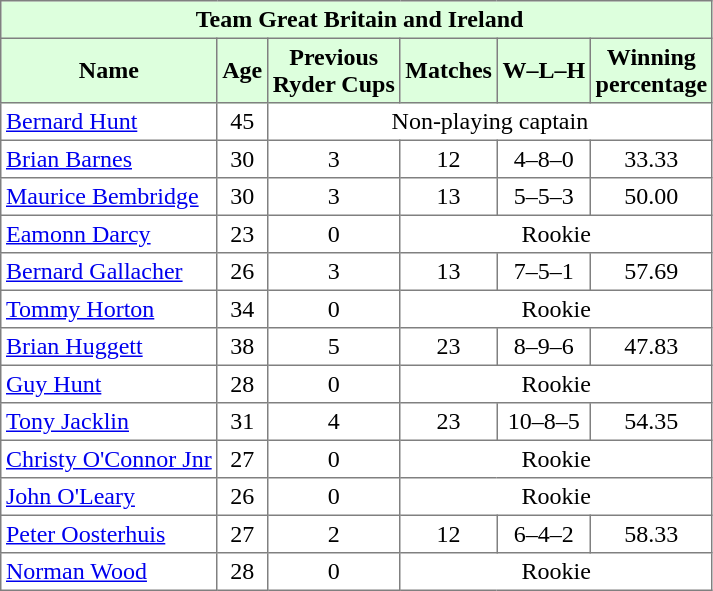<table border="1" cellpadding="3" style="border-collapse: collapse;text-align:center">
<tr style="background:#dfd;">
<td colspan="6">   <strong>Team Great Britain and Ireland</strong></td>
</tr>
<tr style="background:#dfd;">
<th>Name</th>
<th>Age</th>
<th>Previous<br>Ryder Cups</th>
<th>Matches</th>
<th>W–L–H</th>
<th>Winning<br>percentage</th>
</tr>
<tr>
<td align=left> <a href='#'>Bernard Hunt</a></td>
<td>45</td>
<td colspan="4">Non-playing captain</td>
</tr>
<tr>
<td align=left> <a href='#'>Brian Barnes</a></td>
<td>30</td>
<td>3</td>
<td>12</td>
<td>4–8–0</td>
<td>33.33</td>
</tr>
<tr>
<td align=left> <a href='#'>Maurice Bembridge</a></td>
<td>30</td>
<td>3</td>
<td>13</td>
<td>5–5–3</td>
<td>50.00</td>
</tr>
<tr>
<td align=left> <a href='#'>Eamonn Darcy</a></td>
<td>23</td>
<td>0</td>
<td colspan="3">Rookie</td>
</tr>
<tr>
<td align=left> <a href='#'>Bernard Gallacher</a></td>
<td>26</td>
<td>3</td>
<td>13</td>
<td>7–5–1</td>
<td>57.69</td>
</tr>
<tr>
<td align=left> <a href='#'>Tommy Horton</a></td>
<td>34</td>
<td>0</td>
<td colspan="3">Rookie</td>
</tr>
<tr>
<td align=left> <a href='#'>Brian Huggett</a></td>
<td>38</td>
<td>5</td>
<td>23</td>
<td>8–9–6</td>
<td>47.83</td>
</tr>
<tr>
<td align=left> <a href='#'>Guy Hunt</a></td>
<td>28</td>
<td>0</td>
<td colspan="3">Rookie</td>
</tr>
<tr>
<td align=left> <a href='#'>Tony Jacklin</a></td>
<td>31</td>
<td>4</td>
<td>23</td>
<td>10–8–5</td>
<td>54.35</td>
</tr>
<tr>
<td align=left> <a href='#'>Christy O'Connor Jnr</a></td>
<td>27</td>
<td>0</td>
<td colspan="3">Rookie</td>
</tr>
<tr>
<td align=left> <a href='#'>John O'Leary</a></td>
<td>26</td>
<td>0</td>
<td colspan="3">Rookie</td>
</tr>
<tr>
<td align=left> <a href='#'>Peter Oosterhuis</a></td>
<td>27</td>
<td>2</td>
<td>12</td>
<td>6–4–2</td>
<td>58.33</td>
</tr>
<tr>
<td align=left> <a href='#'>Norman Wood</a></td>
<td>28</td>
<td>0</td>
<td colspan="3">Rookie</td>
</tr>
</table>
